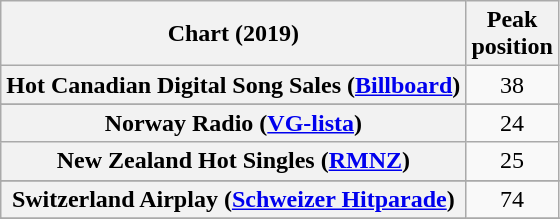<table class="wikitable sortable plainrowheaders" style="text-align:center">
<tr>
<th scope="col">Chart (2019)</th>
<th scope="col">Peak<br>position</th>
</tr>
<tr>
<th scope="row">Hot Canadian Digital Song Sales (<a href='#'>Billboard</a>)</th>
<td>38</td>
</tr>
<tr>
</tr>
<tr>
<th scope="row">Norway Radio (<a href='#'>VG-lista</a>)</th>
<td>24</td>
</tr>
<tr>
<th scope="row">New Zealand Hot Singles (<a href='#'>RMNZ</a>)</th>
<td>25</td>
</tr>
<tr>
</tr>
<tr>
<th scope="row">Switzerland Airplay (<a href='#'>Schweizer Hitparade</a>)</th>
<td>74</td>
</tr>
<tr>
</tr>
<tr>
</tr>
<tr>
</tr>
</table>
